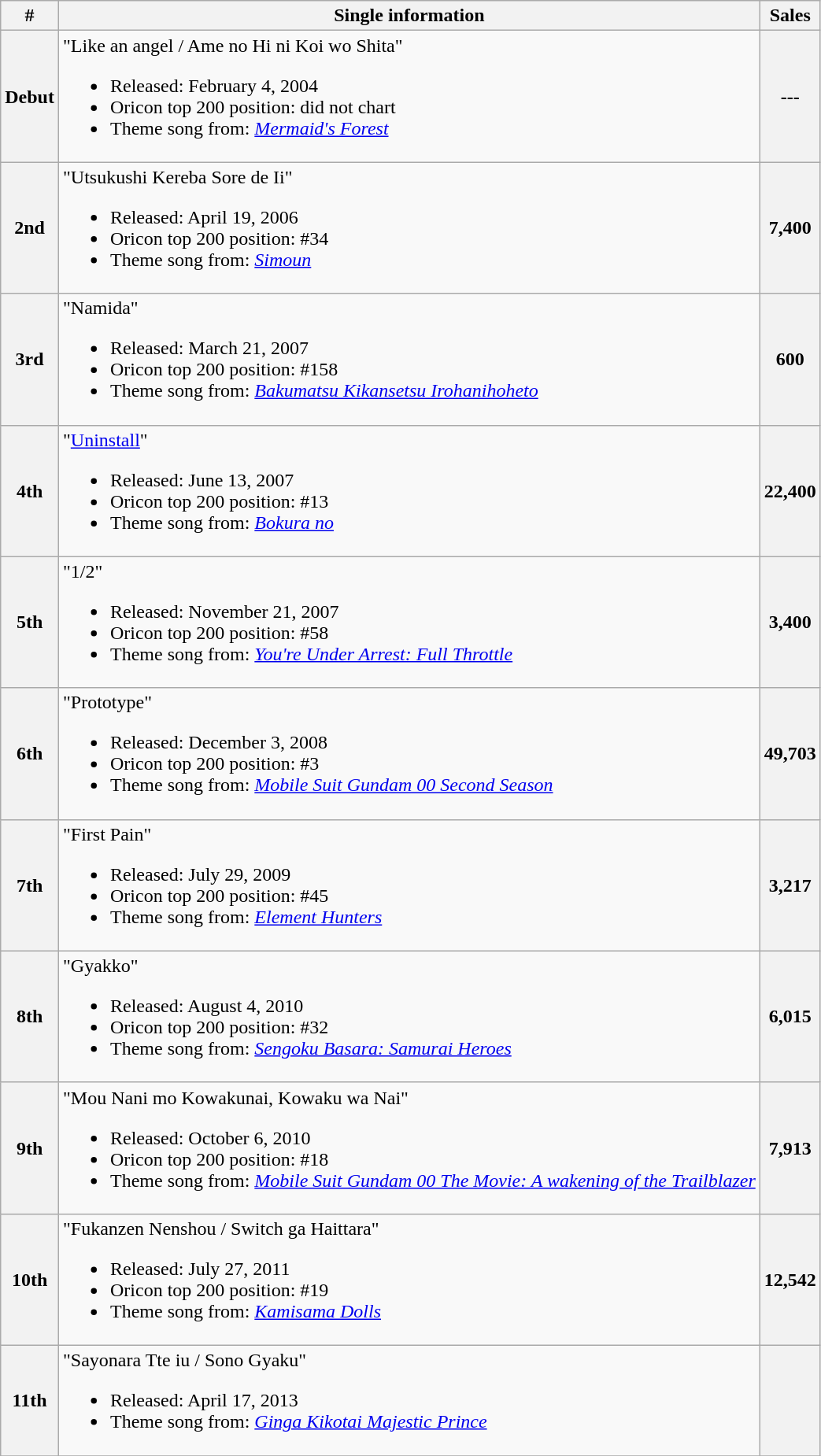<table class="wikitable">
<tr>
<th>#</th>
<th>Single information</th>
<th>Sales</th>
</tr>
<tr>
<th>Debut</th>
<td>"Like an angel / Ame no Hi ni Koi wo Shita"<br><ul><li>Released: February 4, 2004</li><li>Oricon top 200 position: did not chart</li><li>Theme song from: <em><a href='#'>Mermaid's Forest</a></em></li></ul></td>
<th>---</th>
</tr>
<tr>
<th>2nd</th>
<td>"Utsukushi Kereba Sore de Ii"<br><ul><li>Released: April 19, 2006</li><li>Oricon top 200 position: #34</li><li>Theme song from: <em><a href='#'>Simoun</a></em></li></ul></td>
<th>7,400</th>
</tr>
<tr>
<th>3rd</th>
<td>"Namida"<br><ul><li>Released: March 21, 2007</li><li>Oricon top 200 position: #158</li><li>Theme song from: <em><a href='#'>Bakumatsu Kikansetsu Irohanihoheto</a></em></li></ul></td>
<th>600</th>
</tr>
<tr>
<th>4th</th>
<td>"<a href='#'>Uninstall</a>"<br><ul><li>Released: June 13, 2007</li><li>Oricon top 200 position: #13</li><li>Theme song from: <em><a href='#'>Bokura no</a></em></li></ul></td>
<th>22,400</th>
</tr>
<tr>
<th>5th</th>
<td>"1/2"<br><ul><li>Released: November 21, 2007</li><li>Oricon top 200 position: #58</li><li>Theme song from: <em><a href='#'>You're Under Arrest: Full Throttle</a></em></li></ul></td>
<th>3,400</th>
</tr>
<tr>
<th>6th</th>
<td>"Prototype"<br><ul><li>Released: December 3, 2008</li><li>Oricon top 200 position: #3</li><li>Theme song from: <em><a href='#'>Mobile Suit Gundam 00 Second Season</a></em></li></ul></td>
<th>49,703</th>
</tr>
<tr>
<th>7th</th>
<td>"First Pain"<br><ul><li>Released: July 29, 2009</li><li>Oricon top 200 position: #45</li><li>Theme song from: <em><a href='#'>Element Hunters</a></em></li></ul></td>
<th>3,217</th>
</tr>
<tr>
<th>8th</th>
<td>"Gyakko"<br><ul><li>Released: August 4, 2010</li><li>Oricon top 200 position: #32</li><li>Theme song from: <em><a href='#'>Sengoku Basara: Samurai Heroes</a></em></li></ul></td>
<th>6,015</th>
</tr>
<tr>
<th>9th</th>
<td>"Mou Nani mo Kowakunai, Kowaku wa Nai"<br><ul><li>Released: October 6, 2010</li><li>Oricon top 200 position: #18</li><li>Theme song from: <em><a href='#'>Mobile Suit Gundam 00 The Movie: A wakening of the Trailblazer</a></em></li></ul></td>
<th>7,913</th>
</tr>
<tr>
<th>10th</th>
<td>"Fukanzen Nenshou / Switch ga Haittara"<br><ul><li>Released: July 27, 2011</li><li>Oricon top 200 position: #19</li><li>Theme song from: <em><a href='#'>Kamisama Dolls</a></em></li></ul></td>
<th>12,542</th>
</tr>
<tr>
<th>11th</th>
<td>"Sayonara Tte iu / Sono Gyaku"<br><ul><li>Released: April 17, 2013</li><li>Theme song from: <em><a href='#'>Ginga Kikotai Majestic Prince</a></em></li></ul></td>
<th></th>
</tr>
<tr>
</tr>
</table>
